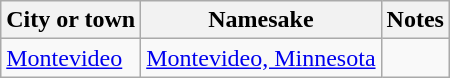<table class="wikitable">
<tr>
<th>City or town</th>
<th>Namesake</th>
<th>Notes</th>
</tr>
<tr>
<td><a href='#'>Montevideo</a></td>
<td><a href='#'>Montevideo, Minnesota</a></td>
<td></td>
</tr>
</table>
